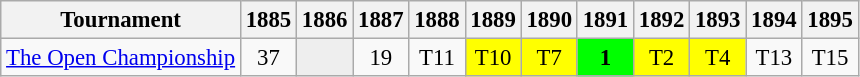<table class="wikitable" style="font-size:95%;text-align:center;">
<tr>
<th>Tournament</th>
<th>1885</th>
<th>1886</th>
<th>1887</th>
<th>1888</th>
<th>1889</th>
<th>1890</th>
<th>1891</th>
<th>1892</th>
<th>1893</th>
<th>1894</th>
<th>1895</th>
</tr>
<tr>
<td align=left><a href='#'>The Open Championship</a></td>
<td>37</td>
<td style="background:#eeeeee;"></td>
<td>19</td>
<td>T11</td>
<td style="background:yellow;">T10</td>
<td style="background:yellow;">T7</td>
<td style="background:lime;"><strong>1</strong></td>
<td style="background:yellow;">T2</td>
<td style="background:yellow;">T4</td>
<td>T13</td>
<td>T15</td>
</tr>
</table>
